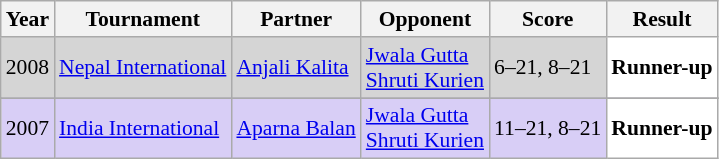<table class="sortable wikitable" style="font-size: 90%;">
<tr>
<th>Year</th>
<th>Tournament</th>
<th>Partner</th>
<th>Opponent</th>
<th>Score</th>
<th>Result</th>
</tr>
<tr style="background:#D5D5D5">
<td align="center">2008</td>
<td align="left"><a href='#'>Nepal International</a></td>
<td align="left"> <a href='#'>Anjali Kalita</a></td>
<td align="left"> <a href='#'>Jwala Gutta</a><br> <a href='#'>Shruti Kurien</a></td>
<td align="left">6–21, 8–21</td>
<td style="text-align:left; background:white"> <strong>Runner-up</strong></td>
</tr>
<tr>
</tr>
<tr style="background:#D8CEF6">
<td align="center">2007</td>
<td align="left"><a href='#'>India International</a></td>
<td align="left"> <a href='#'>Aparna Balan</a></td>
<td align="left"> <a href='#'>Jwala Gutta</a><br> <a href='#'>Shruti Kurien</a></td>
<td align="left">11–21, 8–21</td>
<td style="text-align:left; background:white"> <strong>Runner-up</strong></td>
</tr>
</table>
